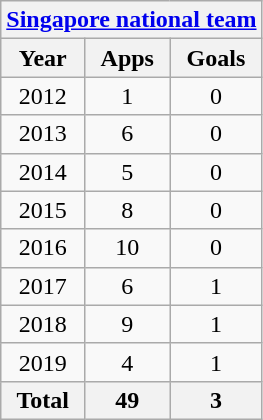<table class="wikitable" style="text-align:center">
<tr>
<th colspan=3><a href='#'>Singapore national team</a></th>
</tr>
<tr>
<th>Year</th>
<th>Apps</th>
<th>Goals</th>
</tr>
<tr>
<td>2012</td>
<td>1</td>
<td>0</td>
</tr>
<tr>
<td>2013</td>
<td>6</td>
<td>0</td>
</tr>
<tr>
<td>2014</td>
<td>5</td>
<td>0</td>
</tr>
<tr>
<td>2015</td>
<td>8</td>
<td>0</td>
</tr>
<tr>
<td>2016</td>
<td>10</td>
<td>0</td>
</tr>
<tr>
<td>2017</td>
<td>6</td>
<td>1</td>
</tr>
<tr>
<td>2018</td>
<td>9</td>
<td>1</td>
</tr>
<tr>
<td>2019</td>
<td>4</td>
<td>1</td>
</tr>
<tr>
<th>Total</th>
<th>49</th>
<th>3</th>
</tr>
</table>
